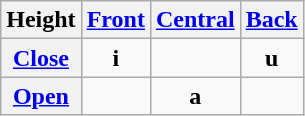<table class="wikitable" style="text-align:center;">
<tr>
<th scope="col">Height</th>
<th scope="col"><a href='#'>Front</a></th>
<th scope="col"><a href='#'>Central</a></th>
<th scope="col"><a href='#'>Back</a></th>
</tr>
<tr>
<th scope="row"><strong><a href='#'>Close</a></strong></th>
<td><strong>i</strong> </td>
<td></td>
<td><strong>u</strong> </td>
</tr>
<tr>
<th scope="row"><strong><a href='#'>Open</a></strong></th>
<td></td>
<td><strong>a</strong> </td>
<td></td>
</tr>
</table>
